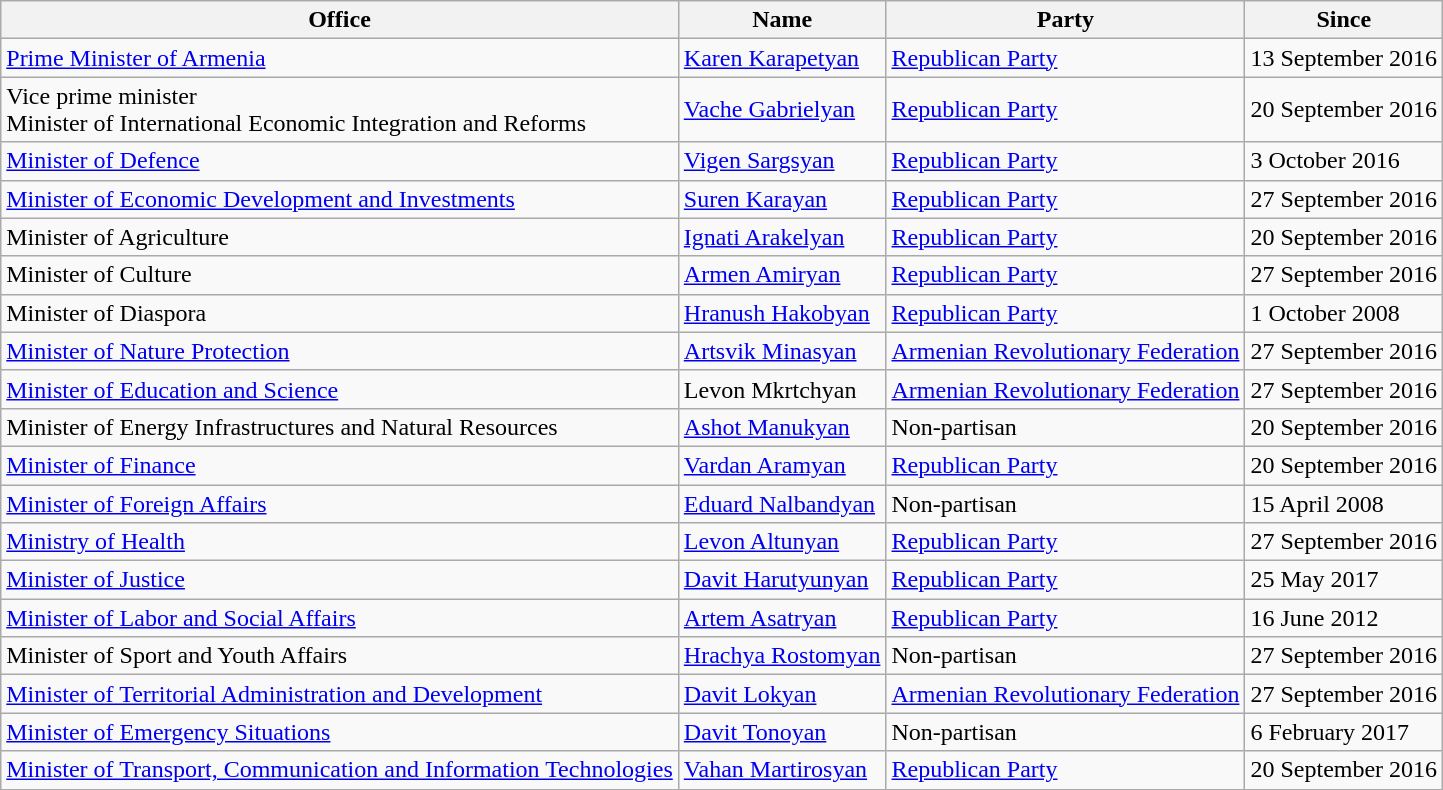<table class="wikitable">
<tr>
<th>Office</th>
<th>Name</th>
<th>Party</th>
<th>Since</th>
</tr>
<tr>
<td><a href='#'>Prime Minister of Armenia</a></td>
<td><a href='#'>Karen Karapetyan</a></td>
<td><a href='#'>Republican Party</a></td>
<td>13 September 2016</td>
</tr>
<tr>
<td>Vice prime minister<br>Minister of International Economic Integration and Reforms</td>
<td><a href='#'>Vache Gabrielyan</a></td>
<td><a href='#'>Republican Party</a></td>
<td>20 September 2016</td>
</tr>
<tr>
<td><a href='#'>Minister of Defence</a></td>
<td><a href='#'>Vigen Sargsyan</a></td>
<td><a href='#'>Republican Party</a></td>
<td>3 October 2016</td>
</tr>
<tr>
<td><a href='#'>Minister of Economic Development and Investments</a></td>
<td><a href='#'>Suren Karayan</a></td>
<td><a href='#'>Republican Party</a></td>
<td>27 September 2016</td>
</tr>
<tr>
<td>Minister of Agriculture</td>
<td><a href='#'>Ignati Arakelyan</a></td>
<td><a href='#'>Republican Party</a></td>
<td>20 September 2016</td>
</tr>
<tr>
<td>Minister of Culture</td>
<td><a href='#'>Armen Amiryan</a></td>
<td><a href='#'>Republican Party</a></td>
<td>27 September 2016</td>
</tr>
<tr>
<td>Minister of Diaspora</td>
<td><a href='#'>Hranush Hakobyan</a></td>
<td><a href='#'>Republican Party</a></td>
<td>1 October 2008</td>
</tr>
<tr>
<td><a href='#'>Minister of Nature Protection</a></td>
<td><a href='#'>Artsvik Minasyan</a></td>
<td><a href='#'>Armenian Revolutionary Federation</a></td>
<td>27 September 2016</td>
</tr>
<tr>
<td><a href='#'>Minister of Education and Science</a></td>
<td>Levon Mkrtchyan</td>
<td><a href='#'>Armenian Revolutionary Federation</a></td>
<td>27 September 2016</td>
</tr>
<tr>
<td>Minister of Energy Infrastructures and Natural Resources</td>
<td><a href='#'>Ashot Manukyan</a></td>
<td>Non-partisan</td>
<td>20 September 2016</td>
</tr>
<tr>
<td><a href='#'>Minister of Finance</a></td>
<td><a href='#'>Vardan Aramyan</a></td>
<td><a href='#'>Republican Party</a></td>
<td>20 September 2016</td>
</tr>
<tr>
<td><a href='#'>Minister of Foreign Affairs</a></td>
<td><a href='#'>Eduard Nalbandyan</a></td>
<td>Non-partisan</td>
<td>15 April 2008</td>
</tr>
<tr>
<td><a href='#'>Ministry of Health</a></td>
<td><a href='#'>Levon Altunyan</a></td>
<td><a href='#'>Republican Party</a></td>
<td>27 September 2016</td>
</tr>
<tr>
<td><a href='#'>Minister of Justice</a></td>
<td><a href='#'>Davit Harutyunyan</a></td>
<td><a href='#'>Republican Party</a></td>
<td>25 May 2017</td>
</tr>
<tr>
<td><a href='#'>Minister of Labor and Social Affairs</a></td>
<td><a href='#'>Artem Asatryan</a></td>
<td><a href='#'>Republican Party</a></td>
<td>16 June 2012</td>
</tr>
<tr>
<td>Minister of Sport and Youth Affairs</td>
<td><a href='#'>Hrachya Rostomyan</a></td>
<td>Non-partisan</td>
<td>27 September 2016</td>
</tr>
<tr>
<td><a href='#'>Minister of Territorial Administration and Development</a></td>
<td><a href='#'>Davit Lokyan</a></td>
<td><a href='#'>Armenian Revolutionary Federation</a></td>
<td>27 September 2016</td>
</tr>
<tr>
<td><a href='#'>Minister of Emergency Situations</a></td>
<td><a href='#'>Davit Tonoyan</a></td>
<td>Non-partisan</td>
<td>6 February 2017</td>
</tr>
<tr>
<td><a href='#'>Minister of Transport, Communication and Information Technologies</a></td>
<td><a href='#'>Vahan Martirosyan</a></td>
<td><a href='#'>Republican Party</a></td>
<td>20 September 2016</td>
</tr>
</table>
